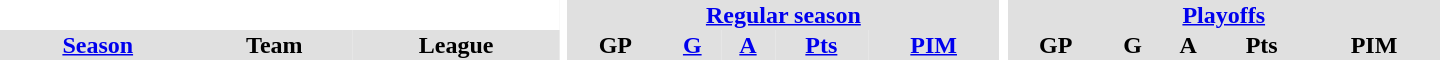<table border="0" cellpadding="1" cellspacing="0" style="text-align:center; width:60em">
<tr bgcolor="#e0e0e0">
<th colspan="3" bgcolor="#ffffff"></th>
<th rowspan="99" bgcolor="#ffffff"></th>
<th colspan="5"><a href='#'>Regular season</a></th>
<th rowspan="99" bgcolor="#ffffff"></th>
<th colspan="5"><a href='#'>Playoffs</a></th>
</tr>
<tr bgcolor="#e0e0e0">
<th><a href='#'>Season</a></th>
<th>Team</th>
<th>League</th>
<th>GP</th>
<th><a href='#'>G</a></th>
<th><a href='#'>A</a></th>
<th><a href='#'>Pts</a></th>
<th><a href='#'>PIM</a></th>
<th>GP</th>
<th>G</th>
<th>A</th>
<th>Pts</th>
<th>PIM</th>
</tr>
</table>
